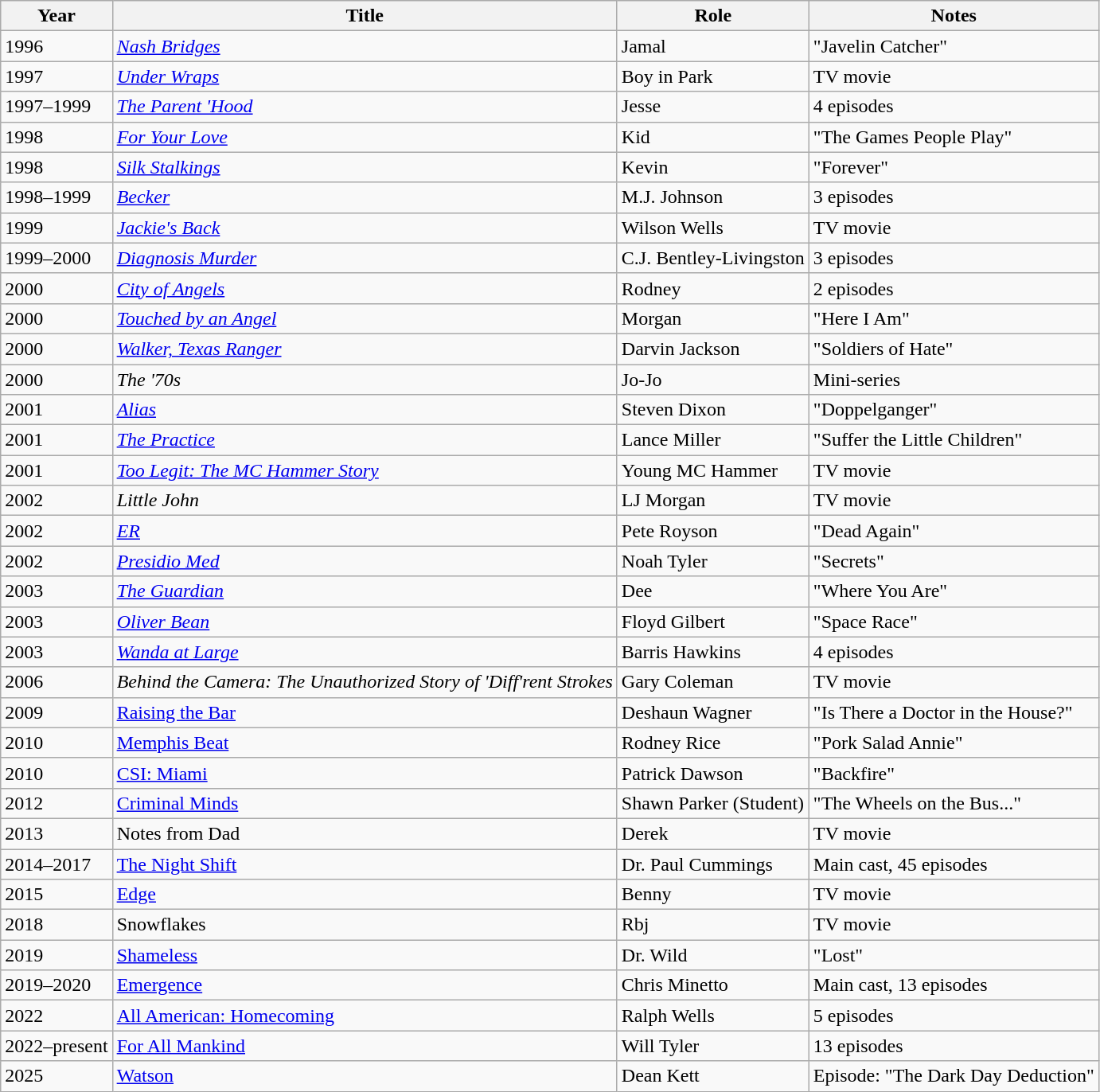<table class="wikitable sortable">
<tr>
<th>Year</th>
<th>Title</th>
<th>Role</th>
<th>Notes</th>
</tr>
<tr>
<td>1996</td>
<td><em><a href='#'>Nash Bridges</a></em></td>
<td>Jamal</td>
<td>"Javelin Catcher"</td>
</tr>
<tr>
<td>1997</td>
<td><em><a href='#'>Under Wraps</a></em></td>
<td>Boy in Park</td>
<td>TV movie</td>
</tr>
<tr>
<td>1997–1999</td>
<td><em><a href='#'>The Parent 'Hood</a></em></td>
<td>Jesse</td>
<td>4 episodes</td>
</tr>
<tr>
<td>1998</td>
<td><em><a href='#'>For Your Love</a></em></td>
<td>Kid</td>
<td>"The Games People Play"</td>
</tr>
<tr>
<td>1998</td>
<td><em><a href='#'>Silk Stalkings</a></em></td>
<td>Kevin</td>
<td>"Forever"</td>
</tr>
<tr>
<td>1998–1999</td>
<td><em><a href='#'>Becker</a></em></td>
<td>M.J. Johnson</td>
<td>3 episodes</td>
</tr>
<tr>
<td>1999</td>
<td><em><a href='#'>Jackie's Back</a></em></td>
<td>Wilson Wells</td>
<td>TV movie</td>
</tr>
<tr>
<td>1999–2000</td>
<td><em><a href='#'>Diagnosis Murder</a></em></td>
<td>C.J. Bentley-Livingston</td>
<td>3 episodes</td>
</tr>
<tr>
<td>2000</td>
<td><em><a href='#'>City of Angels</a></em></td>
<td>Rodney</td>
<td>2 episodes</td>
</tr>
<tr>
<td>2000</td>
<td><em><a href='#'>Touched by an Angel</a></em></td>
<td>Morgan</td>
<td>"Here I Am"</td>
</tr>
<tr>
<td>2000</td>
<td><em><a href='#'>Walker, Texas Ranger</a></em></td>
<td>Darvin Jackson</td>
<td>"Soldiers of Hate"</td>
</tr>
<tr>
<td>2000</td>
<td><em>The '70s</em></td>
<td>Jo-Jo</td>
<td>Mini-series</td>
</tr>
<tr>
<td>2001</td>
<td><em><a href='#'>Alias</a></em></td>
<td>Steven Dixon</td>
<td>"Doppelganger"</td>
</tr>
<tr>
<td>2001</td>
<td><em><a href='#'>The Practice</a></em></td>
<td>Lance Miller</td>
<td>"Suffer the Little Children"</td>
</tr>
<tr>
<td>2001</td>
<td><em><a href='#'>Too Legit: The MC Hammer Story</a></em></td>
<td>Young MC Hammer</td>
<td>TV movie</td>
</tr>
<tr>
<td>2002</td>
<td><em>Little John</em></td>
<td>LJ Morgan</td>
<td>TV movie</td>
</tr>
<tr>
<td>2002</td>
<td><em><a href='#'>ER</a></em></td>
<td>Pete Royson</td>
<td>"Dead Again"</td>
</tr>
<tr>
<td>2002</td>
<td><em><a href='#'>Presidio Med</a></em></td>
<td>Noah Tyler</td>
<td>"Secrets"</td>
</tr>
<tr>
<td>2003</td>
<td><em><a href='#'>The Guardian</a></em></td>
<td>Dee</td>
<td>"Where You Are"</td>
</tr>
<tr>
<td>2003</td>
<td><em><a href='#'>Oliver Bean</a></em></td>
<td>Floyd Gilbert</td>
<td>"Space Race"</td>
</tr>
<tr>
<td>2003</td>
<td><em><a href='#'>Wanda at Large</a></em></td>
<td>Barris Hawkins</td>
<td>4 episodes</td>
</tr>
<tr>
<td>2006</td>
<td><em>Behind the Camera: The Unauthorized Story of 'Diff'rent Strokes<strong></td>
<td>Gary Coleman</td>
<td>TV movie</td>
</tr>
<tr>
<td>2009</td>
<td></em><a href='#'>Raising the Bar</a><em></td>
<td>Deshaun Wagner</td>
<td>"Is There a Doctor in the House?"</td>
</tr>
<tr>
<td>2010</td>
<td></em><a href='#'>Memphis Beat</a><em></td>
<td>Rodney Rice</td>
<td>"Pork Salad Annie"</td>
</tr>
<tr>
<td>2010</td>
<td></em><a href='#'>CSI: Miami</a><em></td>
<td>Patrick Dawson</td>
<td>"Backfire"</td>
</tr>
<tr>
<td>2012</td>
<td></em><a href='#'>Criminal Minds</a><em></td>
<td>Shawn Parker (Student)</td>
<td>"The Wheels on the Bus..."</td>
</tr>
<tr>
<td>2013</td>
<td></em>Notes from Dad<em></td>
<td>Derek</td>
<td>TV movie</td>
</tr>
<tr>
<td>2014–2017</td>
<td></em><a href='#'>The Night Shift</a><em></td>
<td>Dr. Paul Cummings</td>
<td>Main cast, 45 episodes</td>
</tr>
<tr>
<td>2015</td>
<td></em><a href='#'>Edge</a><em></td>
<td>Benny</td>
<td>TV movie</td>
</tr>
<tr>
<td>2018</td>
<td></em>Snowflakes<em></td>
<td>Rbj</td>
<td>TV movie</td>
</tr>
<tr>
<td>2019</td>
<td></em><a href='#'>Shameless</a><em></td>
<td>Dr. Wild</td>
<td>"Lost"</td>
</tr>
<tr>
<td>2019–2020</td>
<td></em><a href='#'>Emergence</a><em></td>
<td>Chris Minetto</td>
<td>Main cast, 13 episodes</td>
</tr>
<tr>
<td>2022</td>
<td></em><a href='#'>All American: Homecoming</a><em></td>
<td>Ralph Wells</td>
<td>5 episodes</td>
</tr>
<tr>
<td>2022–present</td>
<td></em><a href='#'>For All Mankind</a><em></td>
<td>Will Tyler</td>
<td>13 episodes</td>
</tr>
<tr>
<td>2025</td>
<td></em><a href='#'>Watson</a><em></td>
<td>Dean Kett</td>
<td>Episode: "The Dark Day Deduction"</td>
</tr>
</table>
